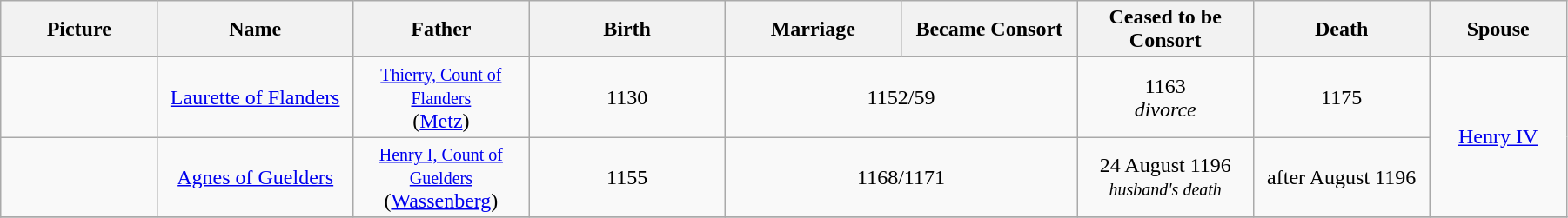<table width=95% class="wikitable">
<tr>
<th width = "8%">Picture</th>
<th width = "10%">Name</th>
<th width = "9%">Father</th>
<th width = "10%">Birth</th>
<th width = "9%">Marriage</th>
<th width = "9%">Became Consort</th>
<th width = "9%">Ceased to be Consort</th>
<th width = "9%">Death</th>
<th width = "7%">Spouse</th>
</tr>
<tr>
<td align="center"></td>
<td align="center"><a href='#'>Laurette of Flanders</a></td>
<td align="center"><small><a href='#'>Thierry, Count of Flanders</a></small><br>(<a href='#'>Metz</a>)</td>
<td align="center">1130</td>
<td align="center" colspan="2">1152/59</td>
<td align="center">1163<br><em>divorce</em></td>
<td align="center">1175</td>
<td align="center" rowspan="2"><a href='#'>Henry IV</a></td>
</tr>
<tr>
<td align="center"></td>
<td align="center"><a href='#'>Agnes of Guelders</a></td>
<td align="center"><small><a href='#'>Henry I, Count of Guelders</a></small><br>(<a href='#'>Wassenberg</a>)</td>
<td align="center">1155</td>
<td align="center" colspan="2">1168/1171</td>
<td align="center">24 August 1196<br><small><em>husband's death</em></small></td>
<td align="center">after August 1196</td>
</tr>
<tr>
</tr>
</table>
